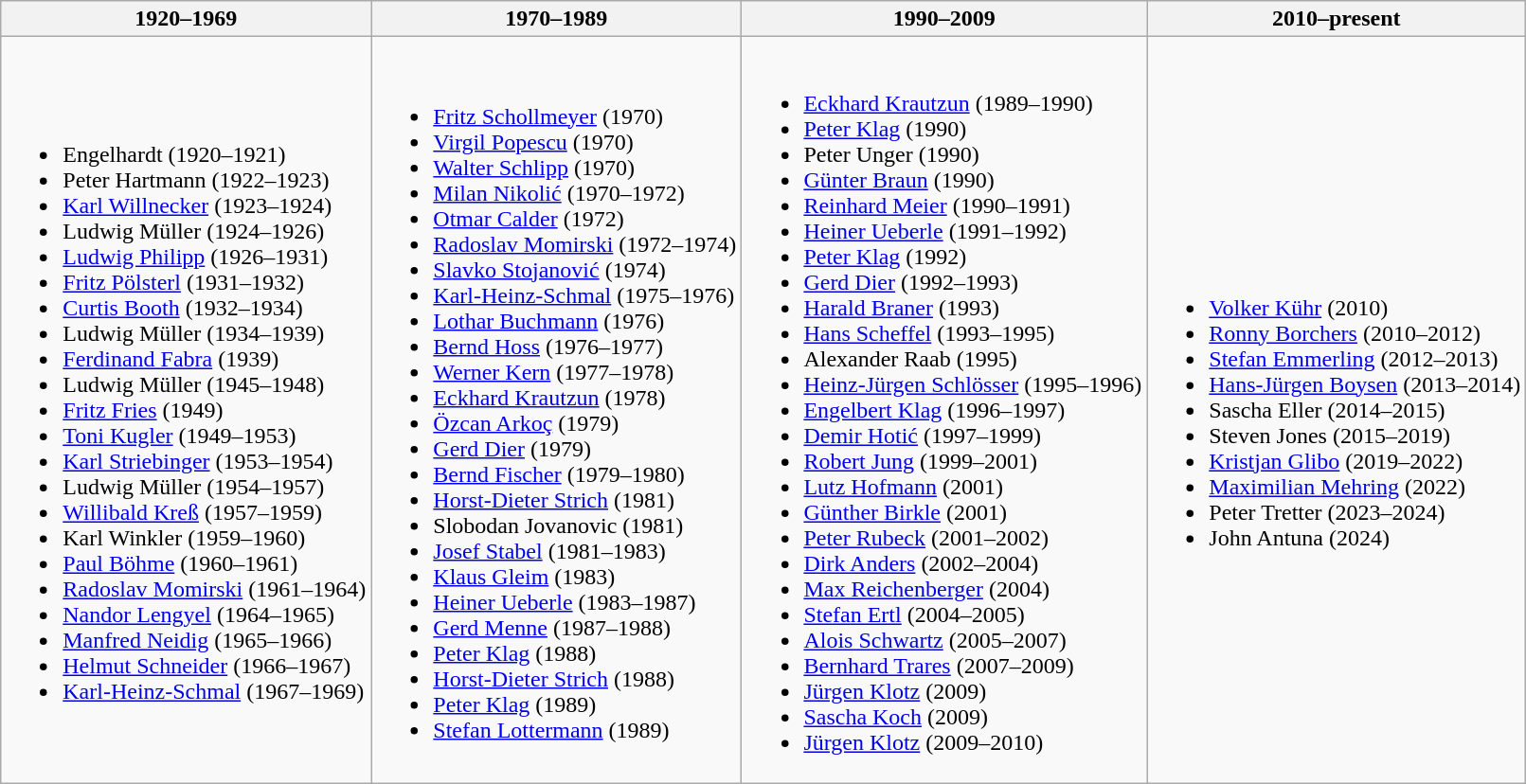<table class="wikitable">
<tr>
<th>1920–1969</th>
<th>1970–1989</th>
<th>1990–2009</th>
<th>2010–present</th>
</tr>
<tr>
<td><br><ul><li>Engelhardt (1920–1921)</li><li>Peter Hartmann (1922–1923)</li><li><a href='#'>Karl Willnecker</a> (1923–1924)</li><li>Ludwig Müller (1924–1926)</li><li><a href='#'>Ludwig Philipp</a> (1926–1931)</li><li><a href='#'>Fritz Pölsterl</a> (1931–1932)</li><li><a href='#'>Curtis Booth</a> (1932–1934)</li><li>Ludwig Müller (1934–1939)</li><li><a href='#'>Ferdinand Fabra</a> (1939)</li><li>Ludwig Müller (1945–1948)</li><li><a href='#'>Fritz Fries</a> (1949)</li><li><a href='#'>Toni Kugler</a> (1949–1953)</li><li><a href='#'>Karl Striebinger</a> (1953–1954)</li><li>Ludwig Müller (1954–1957)</li><li><a href='#'>Willibald Kreß</a> (1957–1959)</li><li>Karl Winkler (1959–1960)</li><li><a href='#'>Paul Böhme</a> (1960–1961)</li><li><a href='#'>Radoslav Momirski</a> (1961–1964)</li><li><a href='#'>Nandor Lengyel</a> (1964–1965)</li><li><a href='#'>Manfred Neidig</a> (1965–1966)</li><li><a href='#'>Helmut Schneider</a> (1966–1967)</li><li><a href='#'>Karl-Heinz-Schmal</a> (1967–1969)</li></ul></td>
<td><br><ul><li><a href='#'>Fritz Schollmeyer</a> (1970)</li><li><a href='#'>Virgil Popescu</a> (1970)</li><li><a href='#'>Walter Schlipp</a> (1970)</li><li><a href='#'>Milan Nikolić</a> (1970–1972)</li><li><a href='#'>Otmar Calder</a> (1972)</li><li><a href='#'>Radoslav Momirski</a> (1972–1974)</li><li><a href='#'>Slavko Stojanović</a> (1974)</li><li><a href='#'>Karl-Heinz-Schmal</a> (1975–1976)</li><li><a href='#'>Lothar Buchmann</a> (1976)</li><li><a href='#'>Bernd Hoss</a> (1976–1977)</li><li><a href='#'>Werner Kern</a> (1977–1978)</li><li><a href='#'>Eckhard Krautzun</a> (1978)</li><li><a href='#'>Özcan Arkoç</a> (1979)</li><li><a href='#'>Gerd Dier</a> (1979)</li><li><a href='#'>Bernd Fischer</a> (1979–1980)</li><li><a href='#'>Horst-Dieter Strich</a> (1981)</li><li>Slobodan Jovanovic (1981)</li><li><a href='#'>Josef Stabel</a> (1981–1983)</li><li><a href='#'>Klaus Gleim</a> (1983)</li><li><a href='#'>Heiner Ueberle</a> (1983–1987)</li><li><a href='#'>Gerd Menne</a> (1987–1988)</li><li><a href='#'>Peter Klag</a> (1988)</li><li><a href='#'>Horst-Dieter Strich</a> (1988)</li><li><a href='#'>Peter Klag</a> (1989)</li><li><a href='#'>Stefan Lottermann</a> (1989)</li></ul></td>
<td><br><ul><li><a href='#'>Eckhard Krautzun</a> (1989–1990)</li><li><a href='#'>Peter Klag</a> (1990)</li><li>Peter Unger (1990)</li><li><a href='#'>Günter Braun</a> (1990)</li><li><a href='#'>Reinhard Meier</a> (1990–1991)</li><li><a href='#'>Heiner Ueberle</a> (1991–1992)</li><li><a href='#'>Peter Klag</a> (1992)</li><li><a href='#'>Gerd Dier</a> (1992–1993)</li><li><a href='#'>Harald Braner</a> (1993)</li><li><a href='#'>Hans Scheffel</a> (1993–1995)</li><li>Alexander Raab (1995)</li><li><a href='#'>Heinz-Jürgen Schlösser</a> (1995–1996)</li><li><a href='#'>Engelbert Klag</a> (1996–1997)</li><li><a href='#'>Demir Hotić</a> (1997–1999)</li><li><a href='#'>Robert Jung</a> (1999–2001)</li><li><a href='#'>Lutz Hofmann</a> (2001)</li><li><a href='#'>Günther Birkle</a> (2001)</li><li><a href='#'>Peter Rubeck</a> (2001–2002)</li><li><a href='#'>Dirk Anders</a> (2002–2004)</li><li><a href='#'>Max Reichenberger</a> (2004)</li><li><a href='#'>Stefan Ertl</a> (2004–2005)</li><li><a href='#'>Alois Schwartz</a> (2005–2007)</li><li><a href='#'>Bernhard Trares</a> (2007–2009)</li><li><a href='#'>Jürgen Klotz</a> (2009)</li><li><a href='#'>Sascha Koch</a> (2009)</li><li><a href='#'>Jürgen Klotz</a> (2009–2010)</li></ul></td>
<td><br><ul><li><a href='#'>Volker Kühr</a> (2010)</li><li><a href='#'>Ronny Borchers</a> (2010–2012)</li><li><a href='#'>Stefan Emmerling</a> (2012–2013)</li><li><a href='#'>Hans-Jürgen Boysen</a> (2013–2014)</li><li>Sascha Eller (2014–2015)</li><li>Steven Jones (2015–2019)</li><li><a href='#'>Kristjan Glibo</a> (2019–2022)</li><li><a href='#'>Maximilian Mehring</a> (2022)</li><li>Peter Tretter (2023–2024)</li><li>John Antuna (2024)</li></ul></td>
</tr>
</table>
